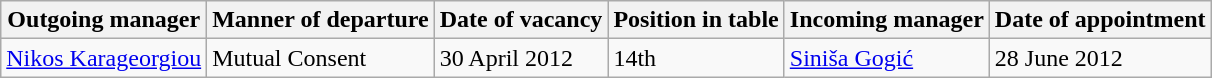<table class="wikitable">
<tr>
<th>Outgoing manager</th>
<th>Manner of departure</th>
<th>Date of vacancy</th>
<th>Position in table</th>
<th>Incoming manager</th>
<th>Date of appointment</th>
</tr>
<tr>
<td> <a href='#'>Nikos Karageorgiou</a></td>
<td>Mutual Consent</td>
<td>30 April 2012</td>
<td>14th</td>
<td>  <a href='#'>Siniša Gogić</a></td>
<td>28 June 2012</td>
</tr>
</table>
